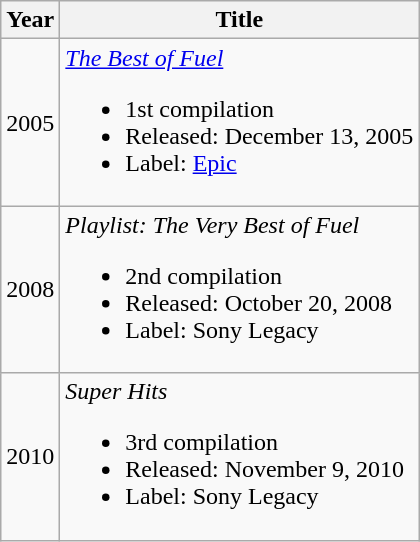<table class="wikitable">
<tr>
<th>Year</th>
<th>Title</th>
</tr>
<tr>
<td>2005</td>
<td><em><a href='#'>The Best of Fuel</a></em><br><ul><li>1st compilation</li><li>Released: December 13, 2005</li><li>Label: <a href='#'>Epic</a></li></ul></td>
</tr>
<tr>
<td>2008</td>
<td><em>Playlist: The Very Best of Fuel</em><br><ul><li>2nd compilation</li><li>Released: October 20, 2008</li><li>Label: Sony Legacy</li></ul></td>
</tr>
<tr>
<td>2010</td>
<td><em>Super Hits</em><br><ul><li>3rd compilation</li><li>Released: November 9, 2010</li><li>Label: Sony Legacy</li></ul></td>
</tr>
</table>
